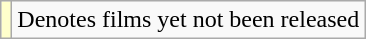<table class="wikitable">
<tr>
<td style="background:#FFFFCC;"><br></td>
<td>Denotes films yet not been released</td>
</tr>
</table>
